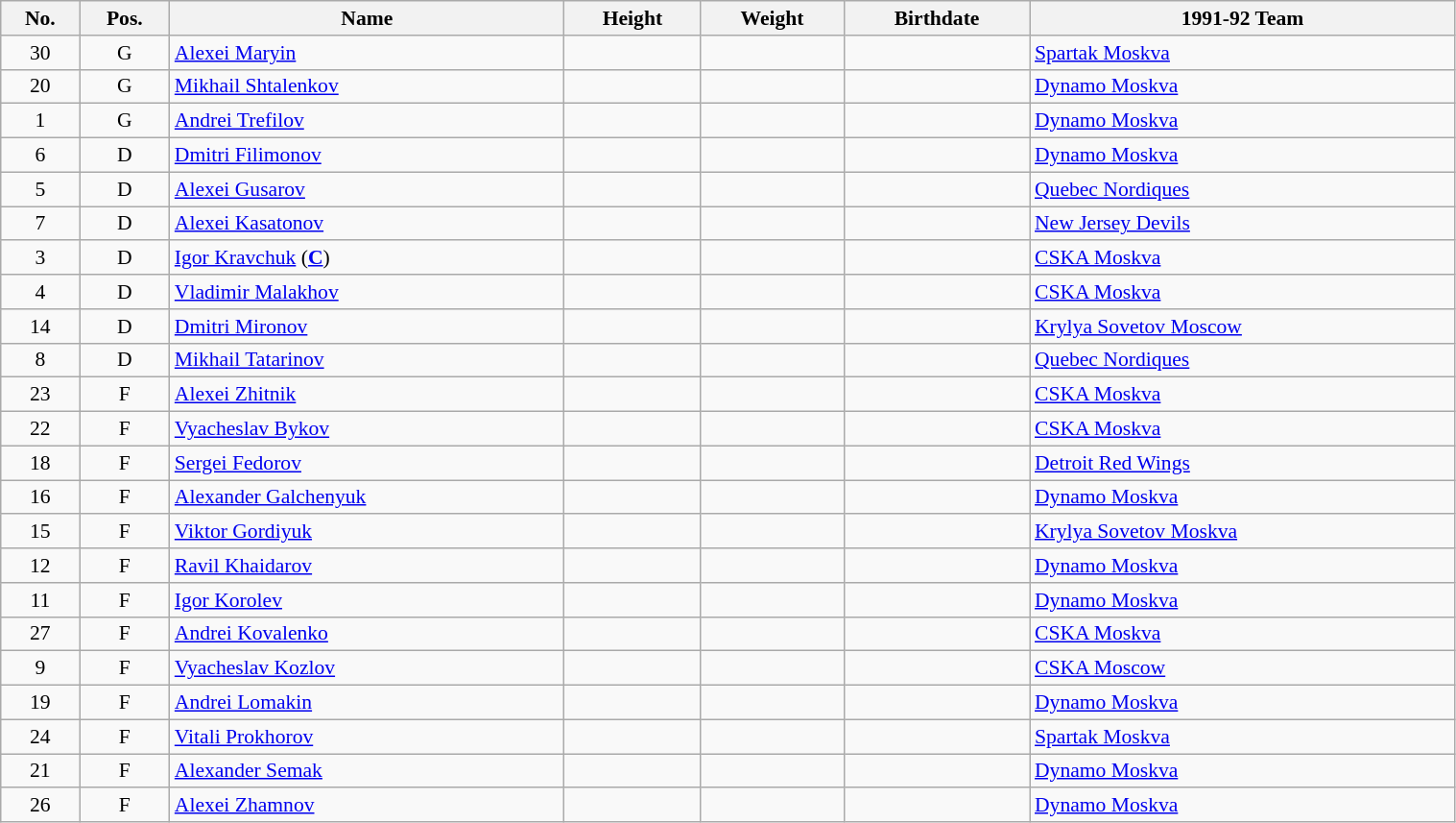<table class="wikitable sortable" width="80%" style="font-size: 90%; text-align: center;">
<tr>
<th>No.</th>
<th>Pos.</th>
<th>Name</th>
<th>Height</th>
<th>Weight</th>
<th>Birthdate</th>
<th>1991-92 Team</th>
</tr>
<tr>
<td>30</td>
<td>G</td>
<td style="text-align:left;"><a href='#'>Alexei Maryin</a></td>
<td></td>
<td></td>
<td style="text-align:right;"></td>
<td style="text-align:left;"> <a href='#'>Spartak Moskva</a></td>
</tr>
<tr>
<td>20</td>
<td>G</td>
<td style="text-align:left;"><a href='#'>Mikhail Shtalenkov</a></td>
<td></td>
<td></td>
<td style="text-align:right;"></td>
<td style="text-align:left;"> <a href='#'>Dynamo Moskva</a></td>
</tr>
<tr>
<td>1</td>
<td>G</td>
<td style="text-align:left;"><a href='#'>Andrei Trefilov</a></td>
<td></td>
<td></td>
<td style="text-align:right;"></td>
<td style="text-align:left;"> <a href='#'>Dynamo Moskva</a></td>
</tr>
<tr>
<td>6</td>
<td>D</td>
<td style="text-align:left;"><a href='#'>Dmitri Filimonov</a></td>
<td></td>
<td></td>
<td style="text-align:right;"></td>
<td style="text-align:left;"> <a href='#'>Dynamo Moskva</a></td>
</tr>
<tr>
<td>5</td>
<td>D</td>
<td style="text-align:left;"><a href='#'>Alexei Gusarov</a></td>
<td></td>
<td></td>
<td style="text-align:right;"></td>
<td style="text-align:left;"> <a href='#'>Quebec Nordiques</a></td>
</tr>
<tr>
<td>7</td>
<td>D</td>
<td style="text-align:left;"><a href='#'>Alexei Kasatonov</a></td>
<td></td>
<td></td>
<td style="text-align:right;"></td>
<td style="text-align:left;"> <a href='#'>New Jersey Devils</a></td>
</tr>
<tr>
<td>3</td>
<td>D</td>
<td style="text-align:left;"><a href='#'>Igor Kravchuk</a> (<strong><a href='#'>C</a></strong>)</td>
<td></td>
<td></td>
<td style="text-align:right;"></td>
<td style="text-align:left;"> <a href='#'>CSKA Moskva</a></td>
</tr>
<tr>
<td>4</td>
<td>D</td>
<td style="text-align:left;"><a href='#'>Vladimir Malakhov</a></td>
<td></td>
<td></td>
<td style="text-align:right;"></td>
<td style="text-align:left;"> <a href='#'>CSKA Moskva</a></td>
</tr>
<tr>
<td>14</td>
<td>D</td>
<td style="text-align:left;"><a href='#'>Dmitri Mironov</a></td>
<td></td>
<td></td>
<td style="text-align:right;"></td>
<td style="text-align:left;"> <a href='#'>Krylya Sovetov Moscow</a></td>
</tr>
<tr>
<td>8</td>
<td>D</td>
<td style="text-align:left;"><a href='#'>Mikhail Tatarinov</a></td>
<td></td>
<td></td>
<td style="text-align:right;"></td>
<td style="text-align:left;"> <a href='#'>Quebec Nordiques</a></td>
</tr>
<tr>
<td>23</td>
<td>F</td>
<td style="text-align:left;"><a href='#'>Alexei Zhitnik</a></td>
<td></td>
<td></td>
<td style="text-align:right;"></td>
<td style="text-align:left;"> <a href='#'>CSKA Moskva</a></td>
</tr>
<tr>
<td>22</td>
<td>F</td>
<td style="text-align:left;"><a href='#'>Vyacheslav Bykov</a></td>
<td></td>
<td></td>
<td style="text-align:right;"></td>
<td style="text-align:left;"> <a href='#'>CSKA Moskva</a></td>
</tr>
<tr>
<td>18</td>
<td>F</td>
<td style="text-align:left;"><a href='#'>Sergei Fedorov</a></td>
<td></td>
<td></td>
<td style="text-align:right;"></td>
<td style="text-align:left;"> <a href='#'>Detroit Red Wings</a></td>
</tr>
<tr>
<td>16</td>
<td>F</td>
<td style="text-align:left;"><a href='#'>Alexander Galchenyuk</a></td>
<td></td>
<td></td>
<td style="text-align:right;"></td>
<td style="text-align:left;"> <a href='#'>Dynamo Moskva</a></td>
</tr>
<tr>
<td>15</td>
<td>F</td>
<td style="text-align:left;"><a href='#'>Viktor Gordiyuk</a></td>
<td></td>
<td></td>
<td style="text-align:right;"></td>
<td style="text-align:left;"> <a href='#'>Krylya Sovetov Moskva</a></td>
</tr>
<tr>
<td>12</td>
<td>F</td>
<td style="text-align:left;"><a href='#'>Ravil Khaidarov</a></td>
<td></td>
<td></td>
<td style="text-align:right;"></td>
<td style="text-align:left;"> <a href='#'>Dynamo Moskva</a></td>
</tr>
<tr>
<td>11</td>
<td>F</td>
<td style="text-align:left;"><a href='#'>Igor Korolev</a></td>
<td></td>
<td></td>
<td style="text-align:right;"></td>
<td style="text-align:left;"> <a href='#'>Dynamo Moskva</a></td>
</tr>
<tr>
<td>27</td>
<td>F</td>
<td style="text-align:left;"><a href='#'>Andrei Kovalenko</a></td>
<td></td>
<td></td>
<td style="text-align:right;"></td>
<td style="text-align:left;"> <a href='#'>CSKA Moskva</a></td>
</tr>
<tr>
<td>9</td>
<td>F</td>
<td style="text-align:left;"><a href='#'>Vyacheslav Kozlov</a></td>
<td></td>
<td></td>
<td style="text-align:right;"></td>
<td style="text-align:left;"> <a href='#'>CSKA Moscow</a></td>
</tr>
<tr>
<td>19</td>
<td>F</td>
<td style="text-align:left;"><a href='#'>Andrei Lomakin</a></td>
<td></td>
<td></td>
<td style="text-align:right;"></td>
<td style="text-align:left;"> <a href='#'>Dynamo Moskva</a></td>
</tr>
<tr>
<td>24</td>
<td>F</td>
<td style="text-align:left;"><a href='#'>Vitali Prokhorov</a></td>
<td></td>
<td></td>
<td style="text-align:right;"></td>
<td style="text-align:left;"> <a href='#'>Spartak Moskva</a></td>
</tr>
<tr>
<td>21</td>
<td>F</td>
<td style="text-align:left;"><a href='#'>Alexander Semak</a></td>
<td></td>
<td></td>
<td style="text-align:right;"></td>
<td style="text-align:left;"> <a href='#'>Dynamo Moskva</a></td>
</tr>
<tr>
<td>26</td>
<td>F</td>
<td style="text-align:left;"><a href='#'>Alexei Zhamnov</a></td>
<td></td>
<td></td>
<td style="text-align:right;"></td>
<td style="text-align:left;"> <a href='#'>Dynamo Moskva</a></td>
</tr>
</table>
